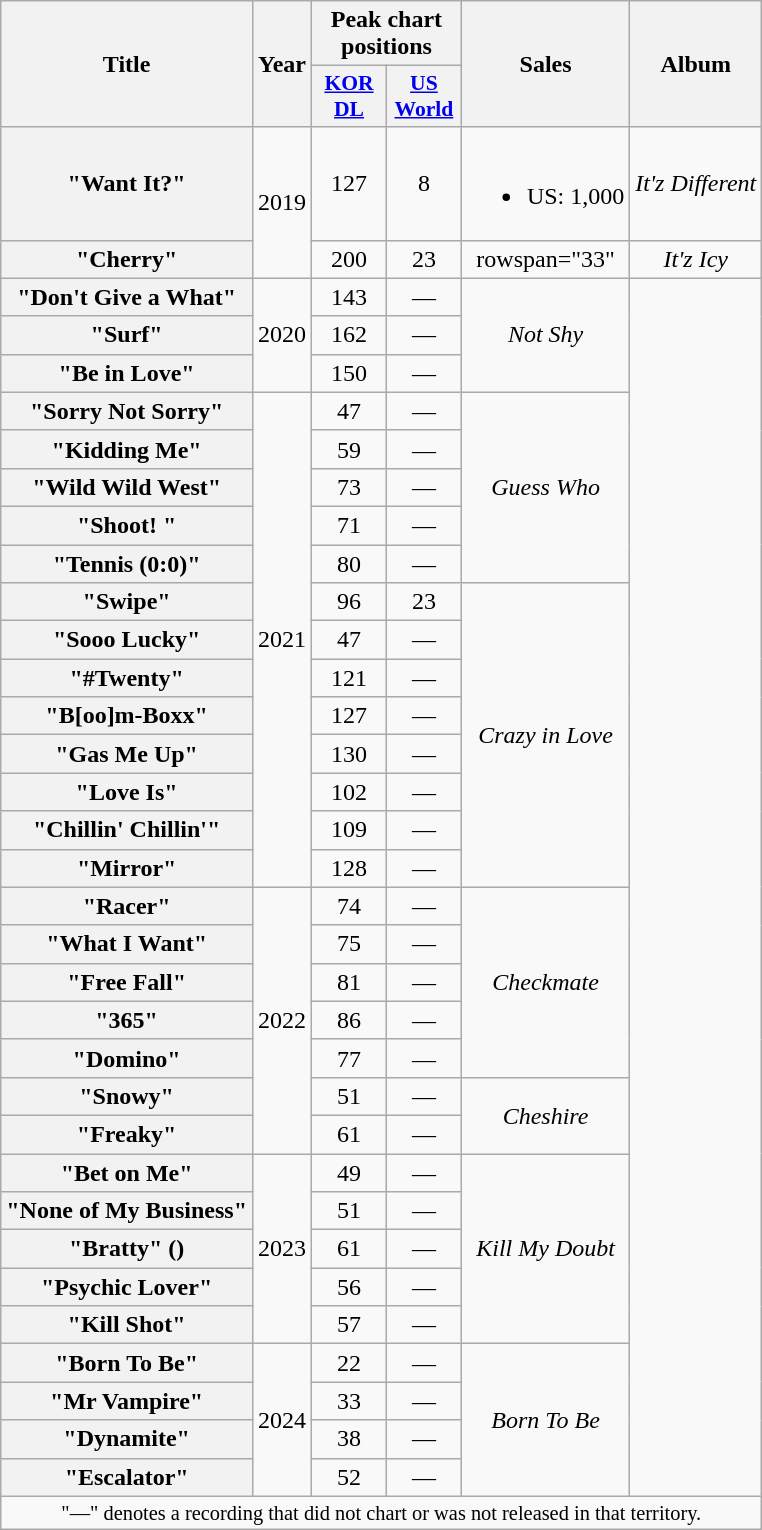<table class="wikitable plainrowheaders" style="text-align:center">
<tr>
<th scope="col" rowspan="2">Title</th>
<th scope="col" rowspan="2">Year</th>
<th scope="col" colspan="2">Peak chart<br>positions</th>
<th scope="col" rowspan="2">Sales</th>
<th scope="col" rowspan="2">Album</th>
</tr>
<tr>
<th scope="col" style="width:3em;font-size:90%"><a href='#'>KOR<br>DL</a><br></th>
<th scope="col" style="width:3em;font-size:90%"><a href='#'>US World</a><br></th>
</tr>
<tr>
<th scope="row">"Want It?"</th>
<td rowspan="2">2019</td>
<td>127</td>
<td>8</td>
<td><br><ul><li>US: 1,000</li></ul></td>
<td><em>It'z Different</em></td>
</tr>
<tr>
<th scope="row">"Cherry"</th>
<td>200</td>
<td>23</td>
<td>rowspan="33" </td>
<td><em>It'z Icy</em></td>
</tr>
<tr>
<th scope="row">"Don't Give a What"</th>
<td rowspan="3">2020</td>
<td>143</td>
<td>—</td>
<td rowspan="3"><em>Not Shy</em></td>
</tr>
<tr>
<th scope="row">"Surf"</th>
<td>162</td>
<td>—</td>
</tr>
<tr>
<th scope="row">"Be in Love"</th>
<td>150</td>
<td>—</td>
</tr>
<tr>
<th scope="row">"Sorry Not Sorry"</th>
<td rowspan="13">2021</td>
<td>47</td>
<td>—</td>
<td rowspan="5"><em>Guess Who</em></td>
</tr>
<tr>
<th scope="row">"Kidding Me"</th>
<td>59</td>
<td>—</td>
</tr>
<tr>
<th scope="row">"Wild Wild West"</th>
<td>73</td>
<td>—</td>
</tr>
<tr>
<th scope="row">"Shoot! "</th>
<td>71</td>
<td>—</td>
</tr>
<tr>
<th scope="row">"Tennis (0:0)"</th>
<td>80</td>
<td>—</td>
</tr>
<tr>
<th scope="row">"Swipe"</th>
<td>96</td>
<td>23</td>
<td rowspan="8"><em>Crazy in Love</em></td>
</tr>
<tr>
<th scope="row">"Sooo Lucky"</th>
<td>47</td>
<td>—</td>
</tr>
<tr>
<th scope="row">"#Twenty"</th>
<td>121</td>
<td>—</td>
</tr>
<tr>
<th scope="row">"B[oo]m-Boxx"</th>
<td>127</td>
<td>—</td>
</tr>
<tr>
<th scope="row">"Gas Me Up"</th>
<td>130</td>
<td>—</td>
</tr>
<tr>
<th scope="row">"Love Is"</th>
<td>102</td>
<td>—</td>
</tr>
<tr>
<th scope="row">"Chillin' Chillin'"</th>
<td>109</td>
<td>—</td>
</tr>
<tr>
<th scope="row">"Mirror"</th>
<td>128</td>
<td>—</td>
</tr>
<tr>
<th scope="row">"Racer"</th>
<td rowspan="7">2022</td>
<td>74</td>
<td>—</td>
<td rowspan="5"><em>Checkmate</em></td>
</tr>
<tr>
<th scope="row">"What I Want"</th>
<td>75</td>
<td>—</td>
</tr>
<tr>
<th scope="row">"Free Fall"</th>
<td>81</td>
<td>—</td>
</tr>
<tr>
<th scope="row">"365"</th>
<td>86</td>
<td>—</td>
</tr>
<tr>
<th scope="row">"Domino"</th>
<td>77</td>
<td>—</td>
</tr>
<tr>
<th scope="row">"Snowy"</th>
<td>51</td>
<td>—</td>
<td rowspan="2"><em>Cheshire</em></td>
</tr>
<tr>
<th scope="row">"Freaky"</th>
<td>61</td>
<td>—</td>
</tr>
<tr>
<th scope="row">"Bet on Me"</th>
<td rowspan="5">2023</td>
<td>49</td>
<td>—</td>
<td rowspan="5"><em>Kill My Doubt</em></td>
</tr>
<tr>
<th scope="row">"None of My Business"</th>
<td>51</td>
<td>—</td>
</tr>
<tr>
<th scope="row">"Bratty" ()</th>
<td>61</td>
<td>—</td>
</tr>
<tr>
<th scope="row">"Psychic Lover"</th>
<td>56</td>
<td>—</td>
</tr>
<tr>
<th scope="row">"Kill Shot"</th>
<td>57</td>
<td>—</td>
</tr>
<tr>
<th scope="row">"Born To Be"</th>
<td rowspan="4">2024</td>
<td>22</td>
<td>—</td>
<td rowspan="4"><em>Born To Be</em></td>
</tr>
<tr>
<th scope="row">"Mr Vampire"</th>
<td>33</td>
<td>—</td>
</tr>
<tr>
<th scope="row">"Dynamite"</th>
<td>38</td>
<td>—</td>
</tr>
<tr>
<th scope="row">"Escalator"</th>
<td>52</td>
<td>—</td>
</tr>
<tr>
<td colspan="6" style="font-size:85%">"—" denotes a recording that did not chart or was not released in that territory.</td>
</tr>
</table>
